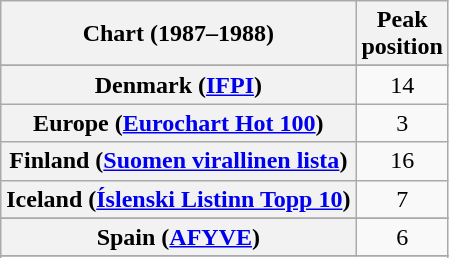<table class="wikitable sortable plainrowheaders">
<tr>
<th scope="col">Chart (1987–1988)</th>
<th scope="col">Peak<br>position</th>
</tr>
<tr>
</tr>
<tr>
</tr>
<tr>
</tr>
<tr>
</tr>
<tr>
<th scope="row">Denmark (<a href='#'>IFPI</a>)</th>
<td align="center">14</td>
</tr>
<tr>
<th scope="row">Europe (<a href='#'>Eurochart Hot 100</a>)</th>
<td align="center">3</td>
</tr>
<tr>
<th scope="row">Finland (<a href='#'>Suomen virallinen lista</a>)</th>
<td align="center">16</td>
</tr>
<tr>
<th scope="row">Iceland (<a href='#'>Íslenski Listinn Topp 10</a>)</th>
<td align="center">7</td>
</tr>
<tr>
</tr>
<tr>
</tr>
<tr>
</tr>
<tr>
</tr>
<tr>
</tr>
<tr>
<th scope="row">Spain (<a href='#'>AFYVE</a>)</th>
<td align="center">6</td>
</tr>
<tr>
</tr>
<tr>
</tr>
<tr>
</tr>
<tr>
</tr>
<tr>
</tr>
<tr>
</tr>
<tr>
</tr>
<tr>
</tr>
</table>
